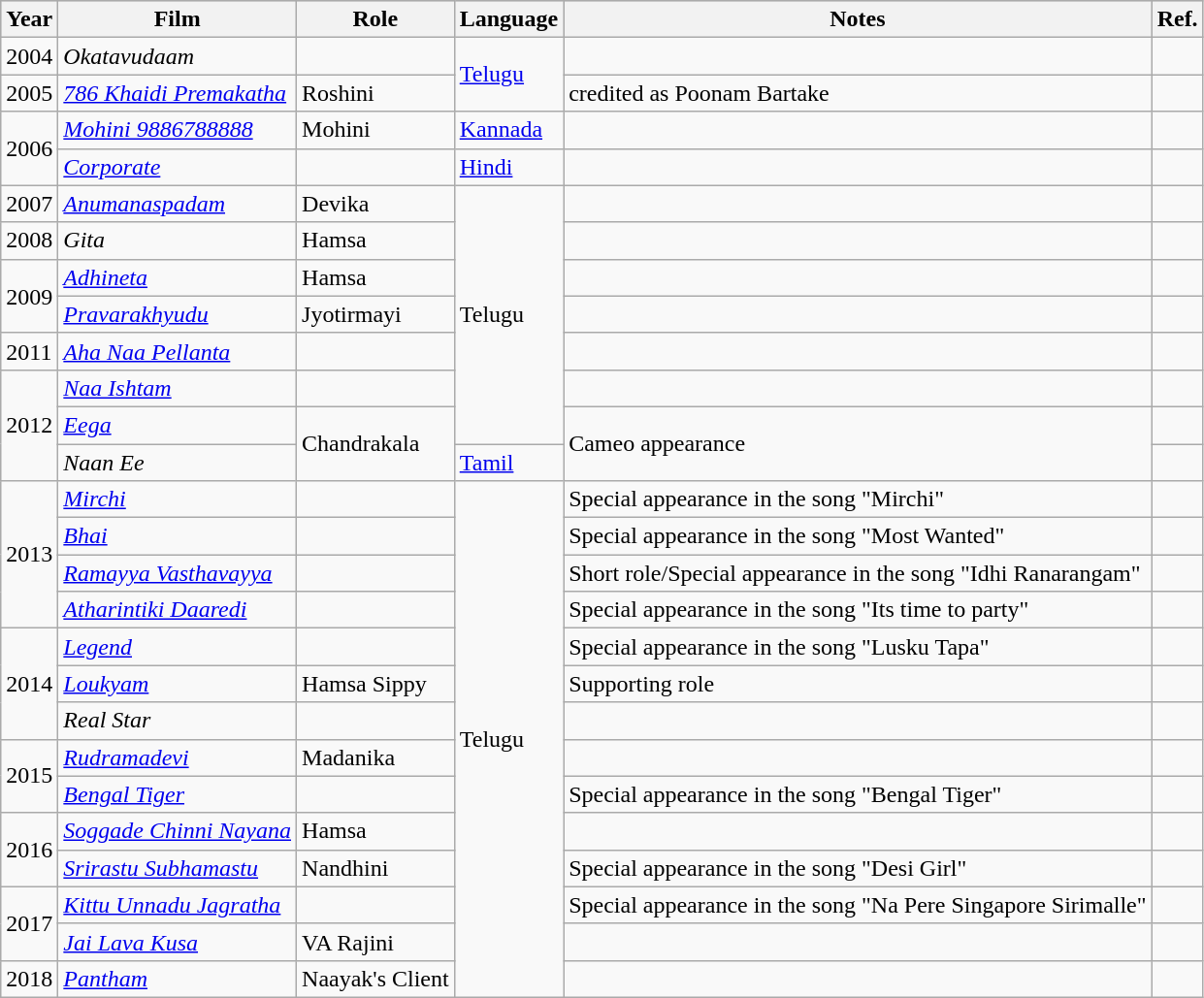<table class="wikitable sortable">
<tr style="background:#ccc; text-align:center;">
<th>Year</th>
<th>Film</th>
<th>Role</th>
<th>Language</th>
<th class="unsortable">Notes</th>
<th class="unsortable">Ref.</th>
</tr>
<tr>
<td>2004</td>
<td><em>Okatavudaam</em></td>
<td></td>
<td rowspan=2><a href='#'>Telugu</a></td>
<td></td>
<td></td>
</tr>
<tr>
<td>2005</td>
<td><em><a href='#'>786 Khaidi Premakatha</a></em></td>
<td>Roshini</td>
<td>credited as Poonam Bartake</td>
<td></td>
</tr>
<tr>
<td rowspan="2">2006</td>
<td><em><a href='#'>Mohini 9886788888</a></em></td>
<td>Mohini</td>
<td><a href='#'>Kannada</a></td>
<td></td>
<td></td>
</tr>
<tr>
<td><em><a href='#'>Corporate</a></em></td>
<td></td>
<td><a href='#'>Hindi</a></td>
<td></td>
<td></td>
</tr>
<tr>
<td>2007</td>
<td><em><a href='#'>Anumanaspadam</a></em></td>
<td>Devika</td>
<td rowspan=7>Telugu</td>
<td></td>
<td></td>
</tr>
<tr>
<td>2008</td>
<td><em>Gita</em></td>
<td>Hamsa</td>
<td></td>
<td></td>
</tr>
<tr>
<td rowspan="2">2009</td>
<td><em><a href='#'>Adhineta</a></em></td>
<td>Hamsa</td>
<td></td>
<td></td>
</tr>
<tr>
<td><em><a href='#'>Pravarakhyudu</a></em></td>
<td>Jyotirmayi</td>
<td></td>
<td></td>
</tr>
<tr>
<td>2011</td>
<td><em><a href='#'>Aha Naa Pellanta</a></em></td>
<td></td>
<td></td>
<td></td>
</tr>
<tr>
<td rowspan="3">2012</td>
<td><em><a href='#'>Naa Ishtam</a></em></td>
<td></td>
<td></td>
<td></td>
</tr>
<tr>
<td><em><a href='#'>Eega</a></em></td>
<td rowspan="2">Chandrakala</td>
<td rowspan="2">Cameo appearance</td>
<td></td>
</tr>
<tr>
<td><em>Naan Ee</em></td>
<td><a href='#'>Tamil</a></td>
<td></td>
</tr>
<tr>
<td rowspan="4">2013</td>
<td><em><a href='#'>Mirchi</a></em></td>
<td></td>
<td rowspan=14>Telugu</td>
<td>Special appearance in the song "Mirchi"</td>
<td></td>
</tr>
<tr>
<td><em><a href='#'>Bhai</a></em></td>
<td></td>
<td>Special appearance in the song "Most Wanted"</td>
<td></td>
</tr>
<tr>
<td><em><a href='#'>Ramayya Vasthavayya</a></em></td>
<td></td>
<td>Short role/Special appearance in the song  "Idhi Ranarangam"</td>
<td></td>
</tr>
<tr>
<td><em><a href='#'>Atharintiki Daaredi</a></em></td>
<td></td>
<td>Special appearance in the song "Its time to party"</td>
<td></td>
</tr>
<tr>
<td rowspan="3">2014</td>
<td><em><a href='#'>Legend</a></em></td>
<td></td>
<td>Special appearance in the song "Lusku Tapa"</td>
<td></td>
</tr>
<tr>
<td><em><a href='#'>Loukyam</a></em></td>
<td>Hamsa Sippy</td>
<td>Supporting role</td>
<td></td>
</tr>
<tr>
<td><em>Real Star</em></td>
<td></td>
<td></td>
<td></td>
</tr>
<tr>
<td rowspan="2">2015</td>
<td><em><a href='#'>Rudramadevi</a></em></td>
<td>Madanika</td>
<td></td>
<td></td>
</tr>
<tr>
<td><em><a href='#'>Bengal Tiger</a></em></td>
<td></td>
<td>Special appearance in the song "Bengal Tiger"</td>
<td></td>
</tr>
<tr>
<td rowspan="2">2016</td>
<td><em><a href='#'>Soggade Chinni Nayana</a></em></td>
<td>Hamsa</td>
<td></td>
<td></td>
</tr>
<tr>
<td><em><a href='#'>Srirastu Subhamastu</a></em></td>
<td>Nandhini</td>
<td>Special appearance in the song "Desi Girl"</td>
<td></td>
</tr>
<tr>
<td rowspan="2">2017</td>
<td><em><a href='#'>Kittu Unnadu Jagratha</a></em></td>
<td></td>
<td>Special appearance in the song "Na Pere Singapore Sirimalle"</td>
<td></td>
</tr>
<tr>
<td><em><a href='#'>Jai Lava Kusa</a></em></td>
<td>VA Rajini</td>
<td></td>
<td></td>
</tr>
<tr>
<td>2018</td>
<td><em><a href='#'>Pantham</a></em></td>
<td>Naayak's Client</td>
<td></td>
<td></td>
</tr>
</table>
